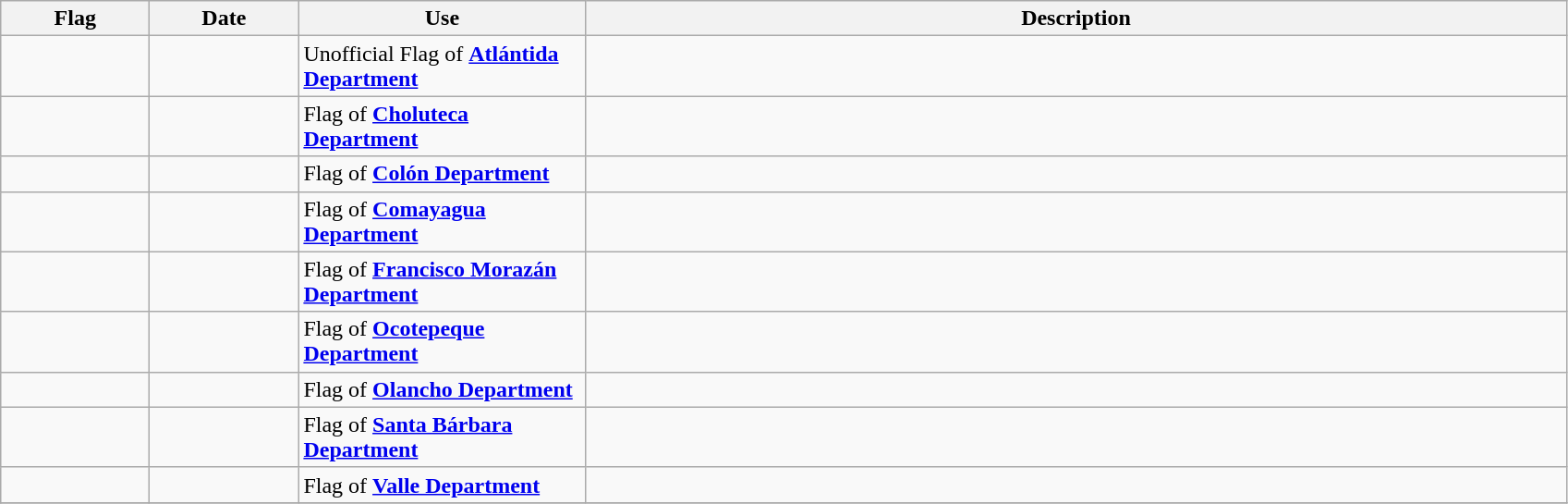<table class="wikitable">
<tr>
<th style="width:100px;">Flag</th>
<th style="width:100px;">Date</th>
<th style="width:200px;">Use</th>
<th style="width:700px;">Description</th>
</tr>
<tr>
<td></td>
<td></td>
<td>Unofficial Flag of <strong><a href='#'>Atlántida Department</a></strong></td>
<td></td>
</tr>
<tr>
<td></td>
<td></td>
<td>Flag of <strong><a href='#'>Choluteca Department</a></strong></td>
<td></td>
</tr>
<tr>
<td></td>
<td></td>
<td>Flag of <strong><a href='#'>Colón Department</a></strong></td>
<td></td>
</tr>
<tr>
<td></td>
<td></td>
<td>Flag of <strong><a href='#'>Comayagua Department</a></strong></td>
<td></td>
</tr>
<tr>
<td></td>
<td></td>
<td>Flag of <strong><a href='#'>Francisco Morazán Department</a></strong></td>
<td></td>
</tr>
<tr>
<td></td>
<td></td>
<td>Flag of <strong><a href='#'>Ocotepeque Department</a></strong></td>
<td></td>
</tr>
<tr>
<td></td>
<td></td>
<td>Flag of <strong><a href='#'>Olancho Department</a></strong></td>
<td></td>
</tr>
<tr>
<td></td>
<td></td>
<td>Flag of <strong><a href='#'>Santa Bárbara Department</a></strong></td>
<td></td>
</tr>
<tr>
<td></td>
<td></td>
<td>Flag of <strong><a href='#'>Valle Department</a></strong></td>
<td></td>
</tr>
<tr>
</tr>
</table>
